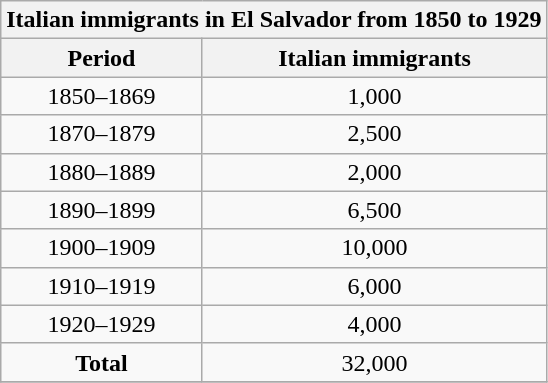<table class="wikitable" style="text-align:center;">
<tr>
<th colspan=5>Italian immigrants in El Salvador from 1850 to 1929</th>
</tr>
<tr>
<th>Period</th>
<th>Italian immigrants</th>
</tr>
<tr>
<td>1850–1869</td>
<td>1,000</td>
</tr>
<tr>
<td>1870–1879</td>
<td>2,500</td>
</tr>
<tr>
<td>1880–1889</td>
<td>2,000</td>
</tr>
<tr>
<td>1890–1899</td>
<td>6,500</td>
</tr>
<tr>
<td>1900–1909</td>
<td>10,000</td>
</tr>
<tr>
<td>1910–1919</td>
<td>6,000</td>
</tr>
<tr>
<td>1920–1929</td>
<td>4,000</td>
</tr>
<tr>
<td><strong>Total</strong></td>
<td>32,000</td>
</tr>
<tr>
</tr>
</table>
